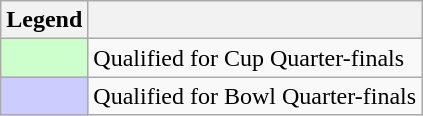<table class="wikitable">
<tr>
<th>Legend</th>
<th></th>
</tr>
<tr>
<td bgcolor="ccffcc"></td>
<td>Qualified for Cup Quarter-finals</td>
</tr>
<tr>
<td bgcolor="ccccff"></td>
<td>Qualified for Bowl Quarter-finals</td>
</tr>
</table>
